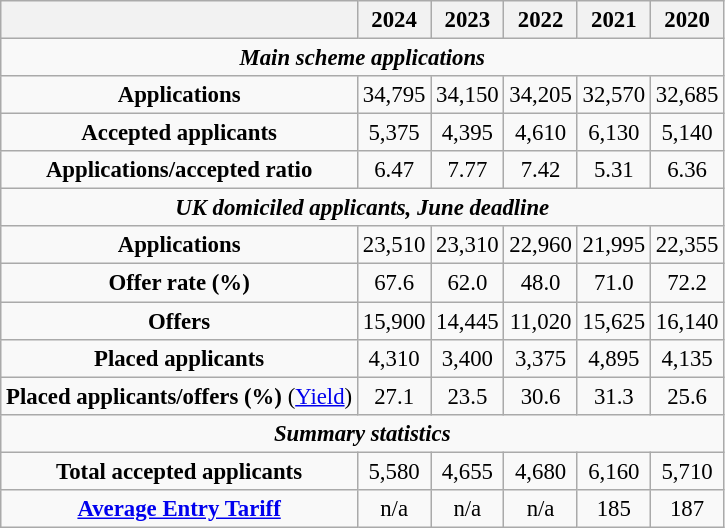<table class="wikitable" style="font-size:95%; text-align:center;">
<tr>
<th></th>
<th>2024</th>
<th>2023</th>
<th>2022</th>
<th>2021</th>
<th>2020</th>
</tr>
<tr>
<td colspan=6><strong><em>Main scheme applications</em></strong></td>
</tr>
<tr>
<td><strong>Applications</strong></td>
<td>34,795</td>
<td>34,150</td>
<td>34,205</td>
<td>32,570</td>
<td>32,685</td>
</tr>
<tr>
<td><strong>Accepted applicants</strong></td>
<td>5,375</td>
<td>4,395</td>
<td>4,610</td>
<td>6,130</td>
<td>5,140</td>
</tr>
<tr>
<td><strong>Applications/accepted ratio</strong></td>
<td>6.47</td>
<td>7.77</td>
<td>7.42</td>
<td>5.31</td>
<td>6.36</td>
</tr>
<tr>
<td colspan=6><strong><em>UK domiciled applicants, June deadline</em></strong></td>
</tr>
<tr>
<td><strong>Applications</strong></td>
<td>23,510</td>
<td>23,310</td>
<td>22,960</td>
<td>21,995</td>
<td>22,355</td>
</tr>
<tr>
<td><strong>Offer rate (%)</strong></td>
<td>67.6</td>
<td>62.0</td>
<td>48.0</td>
<td>71.0</td>
<td>72.2</td>
</tr>
<tr>
<td><strong>Offers</strong></td>
<td>15,900</td>
<td>14,445</td>
<td>11,020</td>
<td>15,625</td>
<td>16,140</td>
</tr>
<tr>
<td><strong>Placed applicants</strong></td>
<td>4,310</td>
<td>3,400</td>
<td>3,375</td>
<td>4,895</td>
<td>4,135</td>
</tr>
<tr>
<td><strong>Placed applicants/offers (%)</strong> (<a href='#'>Yield</a>)</td>
<td>27.1</td>
<td>23.5</td>
<td>30.6</td>
<td>31.3</td>
<td>25.6</td>
</tr>
<tr>
<td colspan=6><strong><em>Summary statistics</em></strong></td>
</tr>
<tr>
<td><strong>Total accepted applicants</strong></td>
<td>5,580</td>
<td>4,655</td>
<td>4,680</td>
<td>6,160</td>
<td>5,710</td>
</tr>
<tr>
<td><strong><a href='#'>Average Entry Tariff</a></strong></td>
<td>n/a</td>
<td>n/a</td>
<td>n/a</td>
<td>185</td>
<td>187</td>
</tr>
</table>
